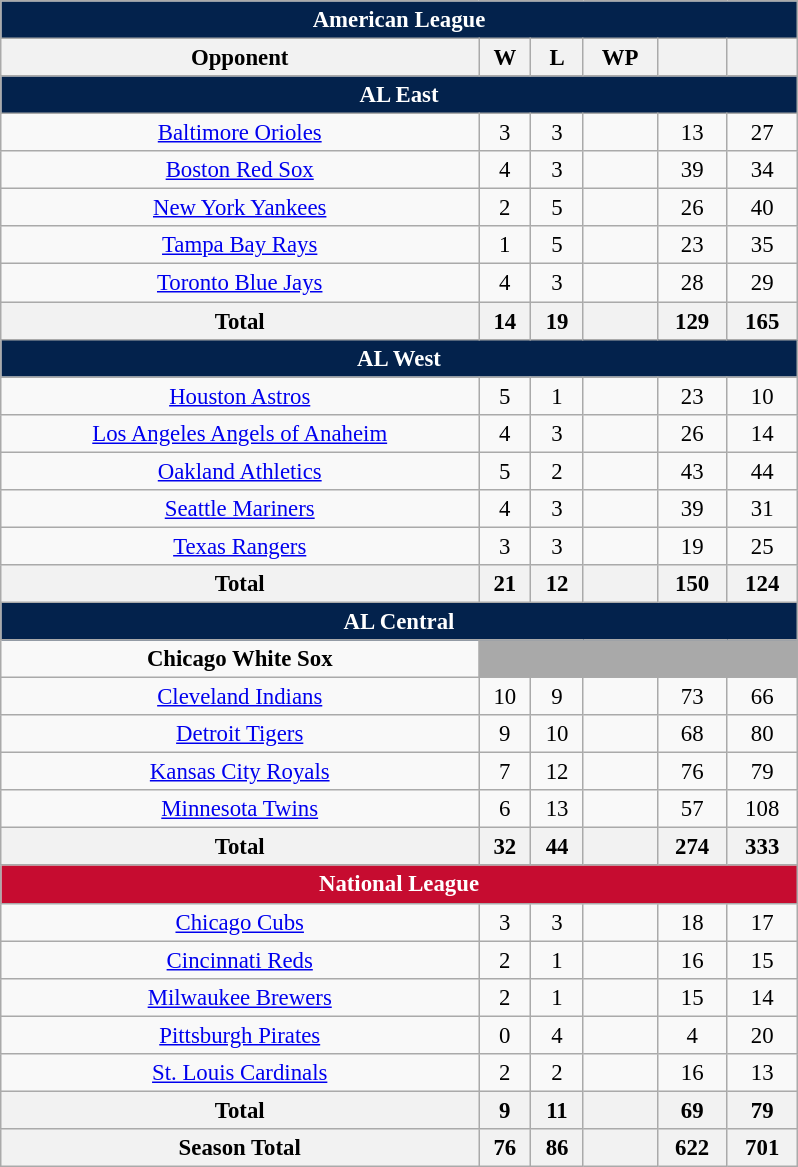<table class="wikitable" style="font-size:95%; text-align:center; width:35em;margin: 0.5em auto;">
<tr>
<th colspan="7" style="background:#03224c; color:#ffffff;">American League</th>
</tr>
<tr>
<th>Opponent</th>
<th>W</th>
<th>L</th>
<th>WP</th>
<th></th>
<th></th>
</tr>
<tr>
<th colspan="7" style="background:#03224c; color:#ffffff;">AL East</th>
</tr>
<tr>
<td><a href='#'>Baltimore Orioles</a></td>
<td>3</td>
<td>3</td>
<td></td>
<td>13</td>
<td>27</td>
</tr>
<tr>
<td><a href='#'>Boston Red Sox</a></td>
<td>4</td>
<td>3</td>
<td></td>
<td>39</td>
<td>34</td>
</tr>
<tr>
<td><a href='#'>New York Yankees</a></td>
<td>2</td>
<td>5</td>
<td></td>
<td>26</td>
<td>40</td>
</tr>
<tr>
<td><a href='#'>Tampa Bay Rays</a></td>
<td>1</td>
<td>5</td>
<td></td>
<td>23</td>
<td>35</td>
</tr>
<tr>
<td><a href='#'>Toronto Blue Jays</a></td>
<td>4</td>
<td>3</td>
<td></td>
<td>28</td>
<td>29</td>
</tr>
<tr>
<th>Total</th>
<th>14</th>
<th>19</th>
<th></th>
<th>129</th>
<th>165</th>
</tr>
<tr>
<th colspan="7" style="background:#03224c; color:#ffffff;">AL West</th>
</tr>
<tr>
<td><a href='#'>Houston Astros</a></td>
<td>5</td>
<td>1</td>
<td></td>
<td>23</td>
<td>10</td>
</tr>
<tr>
<td><a href='#'>Los Angeles Angels of Anaheim</a></td>
<td>4</td>
<td>3</td>
<td></td>
<td>26</td>
<td>14</td>
</tr>
<tr>
<td><a href='#'>Oakland Athletics</a></td>
<td>5</td>
<td>2</td>
<td></td>
<td>43</td>
<td>44</td>
</tr>
<tr>
<td><a href='#'>Seattle Mariners</a></td>
<td>4</td>
<td>3</td>
<td></td>
<td>39</td>
<td>31</td>
</tr>
<tr>
<td><a href='#'>Texas Rangers</a></td>
<td>3</td>
<td>3</td>
<td></td>
<td>19</td>
<td>25</td>
</tr>
<tr>
<th>Total</th>
<th>21</th>
<th>12</th>
<th></th>
<th>150</th>
<th>124</th>
</tr>
<tr>
<th colspan="7" style="background:#03224c; color:#ffffff;">AL Central</th>
</tr>
<tr>
<td><strong>Chicago White Sox</strong></td>
<td colspan=5 style="background:darkgray;"></td>
</tr>
<tr>
<td><a href='#'>Cleveland Indians</a></td>
<td>10</td>
<td>9</td>
<td></td>
<td>73</td>
<td>66</td>
</tr>
<tr>
<td><a href='#'>Detroit Tigers</a></td>
<td>9</td>
<td>10</td>
<td></td>
<td>68</td>
<td>80</td>
</tr>
<tr>
<td><a href='#'>Kansas City Royals</a></td>
<td>7</td>
<td>12</td>
<td></td>
<td>76</td>
<td>79</td>
</tr>
<tr>
<td><a href='#'>Minnesota Twins</a></td>
<td>6</td>
<td>13</td>
<td></td>
<td>57</td>
<td>108</td>
</tr>
<tr>
<th>Total</th>
<th>32</th>
<th>44</th>
<th></th>
<th>274</th>
<th>333</th>
</tr>
<tr>
<th colspan="7" style="background:#c60c30; color:#ffffff;">National League</th>
</tr>
<tr>
<td><a href='#'>Chicago Cubs</a></td>
<td>3</td>
<td>3</td>
<td></td>
<td>18</td>
<td>17</td>
</tr>
<tr>
<td><a href='#'>Cincinnati Reds</a></td>
<td>2</td>
<td>1</td>
<td></td>
<td>16</td>
<td>15</td>
</tr>
<tr>
<td><a href='#'>Milwaukee Brewers</a></td>
<td>2</td>
<td>1</td>
<td></td>
<td>15</td>
<td>14</td>
</tr>
<tr>
<td><a href='#'>Pittsburgh Pirates</a></td>
<td>0</td>
<td>4</td>
<td></td>
<td>4</td>
<td>20</td>
</tr>
<tr>
<td><a href='#'>St. Louis Cardinals</a></td>
<td>2</td>
<td>2</td>
<td></td>
<td>16</td>
<td>13</td>
</tr>
<tr>
<th>Total</th>
<th>9</th>
<th>11</th>
<th></th>
<th>69</th>
<th>79</th>
</tr>
<tr>
<th>Season Total</th>
<th>76</th>
<th>86</th>
<th></th>
<th>622</th>
<th>701</th>
</tr>
</table>
